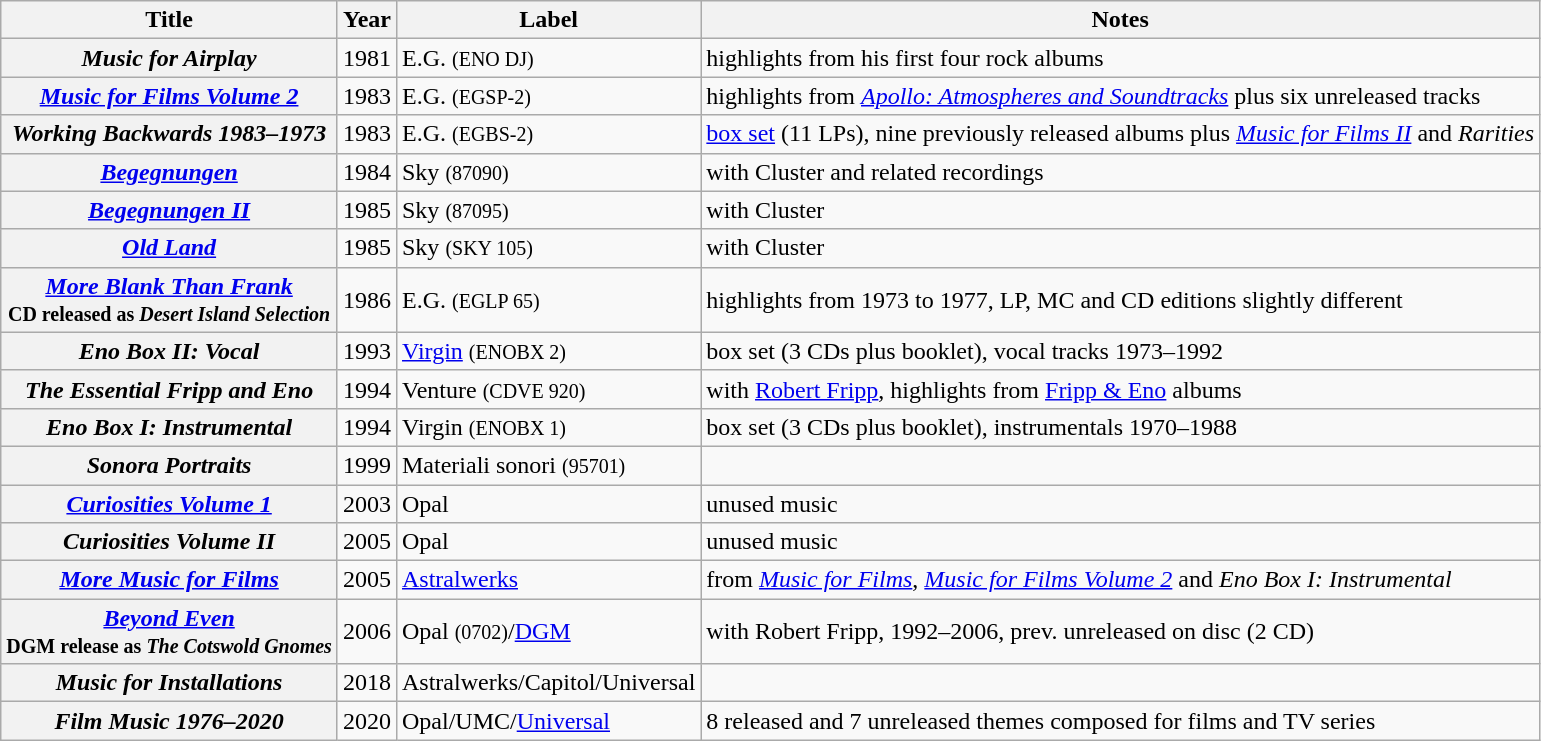<table class="wikitable sortable plainrowheaders">
<tr>
<th>Title</th>
<th style="text-aligned:center">Year</th>
<th>Label</th>
<th>Notes</th>
</tr>
<tr>
<th scope="row"><em>Music for Airplay</em></th>
<td>1981</td>
<td>E.G. <small>(ENO DJ)</small></td>
<td>highlights from his first four rock albums</td>
</tr>
<tr>
<th scope="row"><em><a href='#'>Music for Films Volume 2</a></em></th>
<td>1983</td>
<td>E.G. <small>(EGSP-2)</small></td>
<td>highlights from <em><a href='#'>Apollo: Atmospheres and Soundtracks</a></em> plus six unreleased tracks</td>
</tr>
<tr>
<th scope="row"><em>Working Backwards 1983–1973</em></th>
<td>1983</td>
<td>E.G. <small>(EGBS-2)</small></td>
<td><a href='#'>box set</a> (11 LPs), nine previously released albums plus <em><a href='#'>Music for Films II</a></em> and <em>Rarities</em></td>
</tr>
<tr>
<th scope="row"><em><a href='#'>Begegnungen</a></em></th>
<td>1984</td>
<td>Sky <small>(87090)</small></td>
<td>with Cluster and related recordings</td>
</tr>
<tr>
<th scope="row"><em><a href='#'>Begegnungen II</a></em></th>
<td>1985</td>
<td>Sky <small>(87095)</small></td>
<td>with Cluster</td>
</tr>
<tr>
<th scope="row"><em><a href='#'>Old Land</a></em></th>
<td>1985</td>
<td>Sky <small>(SKY 105)</small></td>
<td>with Cluster</td>
</tr>
<tr>
<th scope="row"><em><a href='#'>More Blank Than Frank</a></em><br><small>CD released as <em>Desert Island Selection</em></small></th>
<td>1986</td>
<td>E.G. <small>(EGLP 65)</small></td>
<td>highlights from 1973 to 1977, LP, MC and CD editions slightly different</td>
</tr>
<tr>
<th scope="row"><em>Eno Box II: Vocal</em></th>
<td>1993</td>
<td><a href='#'>Virgin</a> <small>(ENOBX 2)</small></td>
<td>box set (3 CDs plus booklet), vocal tracks 1973–1992</td>
</tr>
<tr>
<th scope="row"><em>The Essential Fripp and Eno</em></th>
<td>1994</td>
<td>Venture <small>(CDVE 920)</small></td>
<td>with <a href='#'>Robert Fripp</a>, highlights from <a href='#'>Fripp & Eno</a> albums</td>
</tr>
<tr>
<th scope="row"><em>Eno Box I: Instrumental</em></th>
<td>1994</td>
<td>Virgin <small>(ENOBX 1)</small></td>
<td>box set (3 CDs plus booklet), instrumentals 1970–1988</td>
</tr>
<tr>
<th scope="row"><em>Sonora Portraits</em></th>
<td>1999</td>
<td>Materiali sonori <small>(95701)</small></td>
<td></td>
</tr>
<tr>
<th scope="row"><em><a href='#'>Curiosities Volume 1</a></em></th>
<td>2003</td>
<td>Opal</td>
<td>unused music</td>
</tr>
<tr>
<th scope="row"><em>Curiosities Volume II</em></th>
<td>2005</td>
<td>Opal</td>
<td>unused music</td>
</tr>
<tr>
<th scope="row"><em><a href='#'>More Music for Films</a></em></th>
<td>2005</td>
<td><a href='#'>Astralwerks</a></td>
<td>from <em><a href='#'>Music for Films</a></em>, <em><a href='#'>Music for Films Volume 2</a></em> and <em>Eno Box I: Instrumental</em></td>
</tr>
<tr>
<th scope="row"><em><a href='#'>Beyond Even</a></em><br><small>DGM release as <em>The Cotswold Gnomes</em></small></th>
<td>2006</td>
<td>Opal <small>(0702)</small>/<a href='#'>DGM</a></td>
<td>with Robert Fripp, 1992–2006, prev. unreleased on disc (2 CD)</td>
</tr>
<tr>
<th scope="row"><em>Music for Installations</em></th>
<td>2018</td>
<td>Astralwerks/Capitol/Universal</td>
<td></td>
</tr>
<tr>
<th scope="row"><em>Film Music 1976–2020</em></th>
<td>2020</td>
<td>Opal/UMC/<a href='#'>Universal</a></td>
<td>8 released and 7 unreleased themes composed for films and TV series</td>
</tr>
</table>
